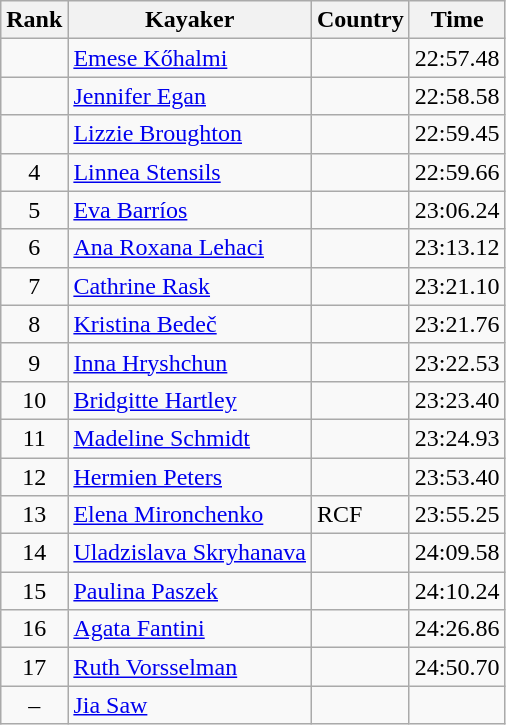<table class="wikitable" style="text-align:center">
<tr>
<th>Rank</th>
<th>Kayaker</th>
<th>Country</th>
<th>Time</th>
</tr>
<tr>
<td></td>
<td align="left"><a href='#'>Emese Kőhalmi</a></td>
<td align="left"></td>
<td>22:57.48</td>
</tr>
<tr>
<td></td>
<td align="left"><a href='#'>Jennifer Egan</a></td>
<td align="left"></td>
<td>22:58.58</td>
</tr>
<tr>
<td></td>
<td align="left"><a href='#'>Lizzie Broughton</a></td>
<td align="left"></td>
<td>22:59.45</td>
</tr>
<tr>
<td>4</td>
<td align="left"><a href='#'>Linnea Stensils</a></td>
<td align="left"></td>
<td>22:59.66</td>
</tr>
<tr>
<td>5</td>
<td align="left"><a href='#'>Eva Barríos</a></td>
<td align="left"></td>
<td>23:06.24</td>
</tr>
<tr>
<td>6</td>
<td align="left"><a href='#'>Ana Roxana Lehaci</a></td>
<td align="left"></td>
<td>23:13.12</td>
</tr>
<tr>
<td>7</td>
<td align="left"><a href='#'>Cathrine Rask</a></td>
<td align="left"></td>
<td>23:21.10</td>
</tr>
<tr>
<td>8</td>
<td align="left"><a href='#'>Kristina Bedeč</a></td>
<td align="left"></td>
<td>23:21.76</td>
</tr>
<tr>
<td>9</td>
<td align="left"><a href='#'>Inna Hryshchun</a></td>
<td align="left"></td>
<td>23:22.53</td>
</tr>
<tr>
<td>10</td>
<td align="left"><a href='#'>Bridgitte Hartley</a></td>
<td align="left"></td>
<td>23:23.40</td>
</tr>
<tr>
<td>11</td>
<td align="left"><a href='#'>Madeline Schmidt</a></td>
<td align="left"></td>
<td>23:24.93</td>
</tr>
<tr>
<td>12</td>
<td align="left"><a href='#'>Hermien Peters</a></td>
<td align="left"></td>
<td>23:53.40</td>
</tr>
<tr>
<td>13</td>
<td align="left"><a href='#'>Elena Mironchenko</a></td>
<td align="left"> RCF</td>
<td>23:55.25</td>
</tr>
<tr>
<td>14</td>
<td align="left"><a href='#'>Uladzislava Skryhanava</a></td>
<td align="left"></td>
<td>24:09.58</td>
</tr>
<tr>
<td>15</td>
<td align="left"><a href='#'>Paulina Paszek</a></td>
<td align="left"></td>
<td>24:10.24</td>
</tr>
<tr>
<td>16</td>
<td align="left"><a href='#'>Agata Fantini</a></td>
<td align="left"></td>
<td>24:26.86</td>
</tr>
<tr>
<td>17</td>
<td align="left"><a href='#'>Ruth Vorsselman</a></td>
<td align="left"></td>
<td>24:50.70</td>
</tr>
<tr>
<td>–</td>
<td align="left"><a href='#'>Jia Saw</a></td>
<td align="left"></td>
<td></td>
</tr>
</table>
